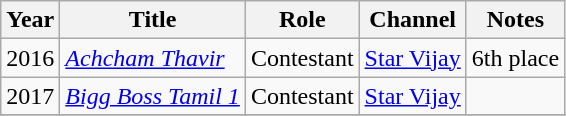<table class="wikitable">
<tr>
<th>Year</th>
<th>Title</th>
<th>Role</th>
<th>Channel</th>
<th>Notes</th>
</tr>
<tr>
<td>2016</td>
<td><em><a href='#'>Achcham Thavir</a></em></td>
<td>Contestant</td>
<td><a href='#'>Star Vijay</a></td>
<td>6th place</td>
</tr>
<tr>
<td>2017</td>
<td><em><a href='#'>Bigg Boss Tamil 1</a></em></td>
<td>Contestant</td>
<td><a href='#'>Star Vijay</a></td>
<td></td>
</tr>
<tr>
</tr>
</table>
